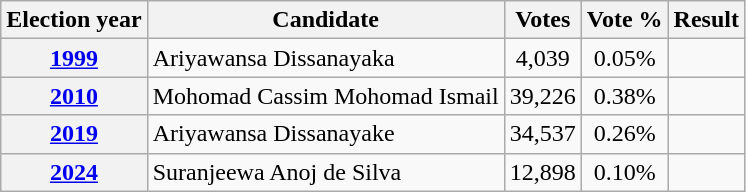<table class="sortable wikitable">
<tr>
<th>Election year</th>
<th>Candidate</th>
<th>Votes</th>
<th>Vote %</th>
<th>Result</th>
</tr>
<tr>
<th><a href='#'>1999</a></th>
<td>Ariyawansa Dissanayaka</td>
<td align=center>4,039</td>
<td align=center>0.05%</td>
<td></td>
</tr>
<tr>
<th><a href='#'>2010</a></th>
<td>Mohomad Cassim Mohomad Ismail</td>
<td align=center>39,226</td>
<td align=center>0.38%</td>
<td></td>
</tr>
<tr>
<th><a href='#'>2019</a></th>
<td>Ariyawansa Dissanayake</td>
<td align=center>34,537</td>
<td align=center>0.26%</td>
<td></td>
</tr>
<tr>
<th><a href='#'>2024</a></th>
<td>Suranjeewa Anoj de Silva</td>
<td align=center>12,898</td>
<td align=center>0.10%</td>
<td></td>
</tr>
</table>
